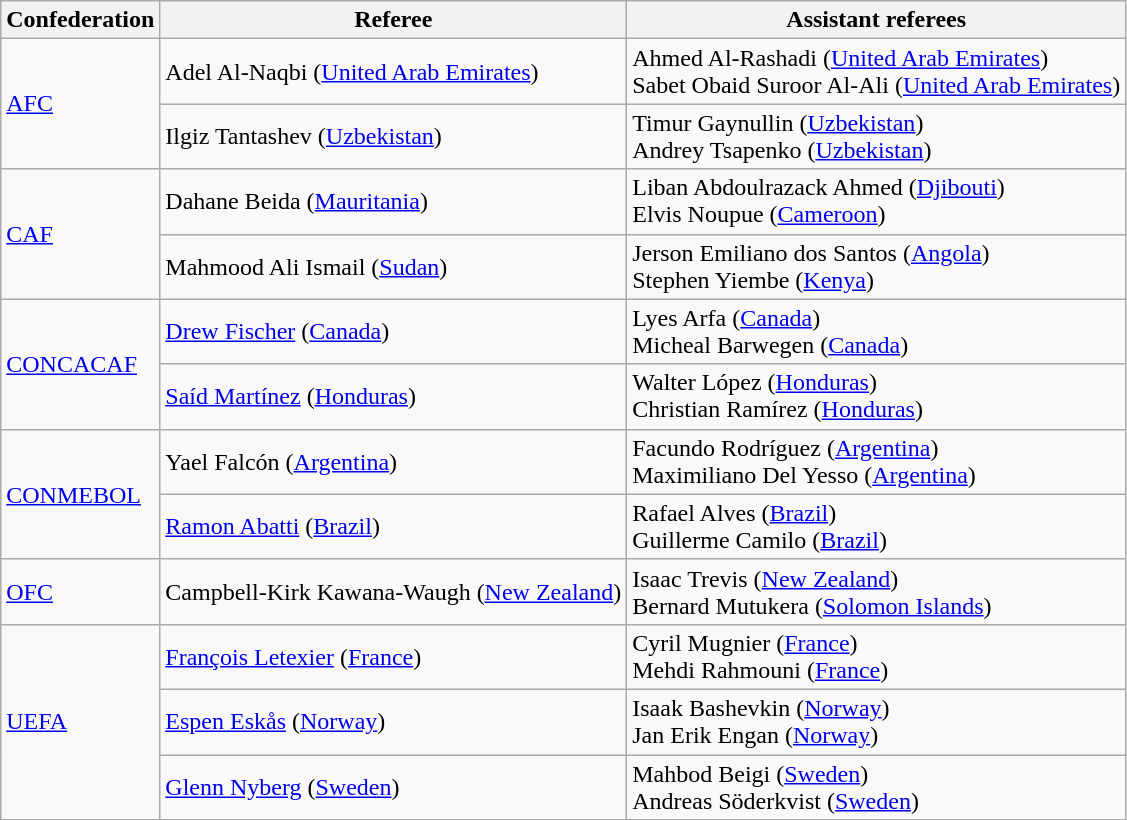<table class="wikitable">
<tr>
<th>Confederation</th>
<th>Referee</th>
<th>Assistant referees</th>
</tr>
<tr>
<td rowspan="2"><a href='#'>AFC</a></td>
<td>Adel Al-Naqbi (<a href='#'>United Arab Emirates</a>)</td>
<td>Ahmed Al-Rashadi (<a href='#'>United Arab Emirates</a>)<br>Sabet Obaid Suroor Al-Ali (<a href='#'>United Arab Emirates</a>)</td>
</tr>
<tr>
<td>Ilgiz Tantashev (<a href='#'>Uzbekistan</a>)</td>
<td>Timur Gaynullin (<a href='#'>Uzbekistan</a>)<br>Andrey Tsapenko (<a href='#'>Uzbekistan</a>)</td>
</tr>
<tr>
<td rowspan="2"><a href='#'>CAF</a></td>
<td>Dahane Beida (<a href='#'>Mauritania</a>)</td>
<td>Liban Abdoulrazack Ahmed (<a href='#'>Djibouti</a>)<br>Elvis Noupue (<a href='#'>Cameroon</a>)</td>
</tr>
<tr>
<td>Mahmood Ali Ismail (<a href='#'>Sudan</a>)</td>
<td>Jerson Emiliano dos Santos (<a href='#'>Angola</a>)<br>Stephen Yiembe (<a href='#'>Kenya</a>)</td>
</tr>
<tr>
<td rowspan="2"><a href='#'>CONCACAF</a></td>
<td><a href='#'>Drew Fischer</a> (<a href='#'>Canada</a>)</td>
<td>Lyes Arfa (<a href='#'>Canada</a>)<br>Micheal Barwegen (<a href='#'>Canada</a>)</td>
</tr>
<tr>
<td><a href='#'>Saíd Martínez</a> (<a href='#'>Honduras</a>)</td>
<td>Walter López (<a href='#'>Honduras</a>)<br>Christian Ramírez (<a href='#'>Honduras</a>)</td>
</tr>
<tr>
<td rowspan="2"><a href='#'>CONMEBOL</a></td>
<td>Yael Falcón (<a href='#'>Argentina</a>)</td>
<td>Facundo Rodríguez (<a href='#'>Argentina</a>)<br>Maximiliano Del Yesso (<a href='#'>Argentina</a>)</td>
</tr>
<tr>
<td><a href='#'>Ramon Abatti</a> (<a href='#'>Brazil</a>)</td>
<td>Rafael Alves (<a href='#'>Brazil</a>)<br>Guillerme Camilo (<a href='#'>Brazil</a>)</td>
</tr>
<tr>
<td><a href='#'>OFC</a></td>
<td>Campbell-Kirk Kawana-Waugh (<a href='#'>New Zealand</a>)</td>
<td>Isaac Trevis (<a href='#'>New Zealand</a>)<br>Bernard Mutukera (<a href='#'>Solomon Islands</a>)</td>
</tr>
<tr>
<td rowspan="3"><a href='#'>UEFA</a></td>
<td><a href='#'>François Letexier</a> (<a href='#'>France</a>)</td>
<td>Cyril Mugnier (<a href='#'>France</a>)<br>Mehdi Rahmouni (<a href='#'>France</a>)</td>
</tr>
<tr>
<td><a href='#'>Espen Eskås</a> (<a href='#'>Norway</a>)</td>
<td>Isaak Bashevkin (<a href='#'>Norway</a>)<br>Jan Erik Engan (<a href='#'>Norway</a>)</td>
</tr>
<tr>
<td><a href='#'>Glenn Nyberg</a> (<a href='#'>Sweden</a>)</td>
<td>Mahbod Beigi (<a href='#'>Sweden</a>)<br>Andreas Söderkvist (<a href='#'>Sweden</a>)</td>
</tr>
</table>
